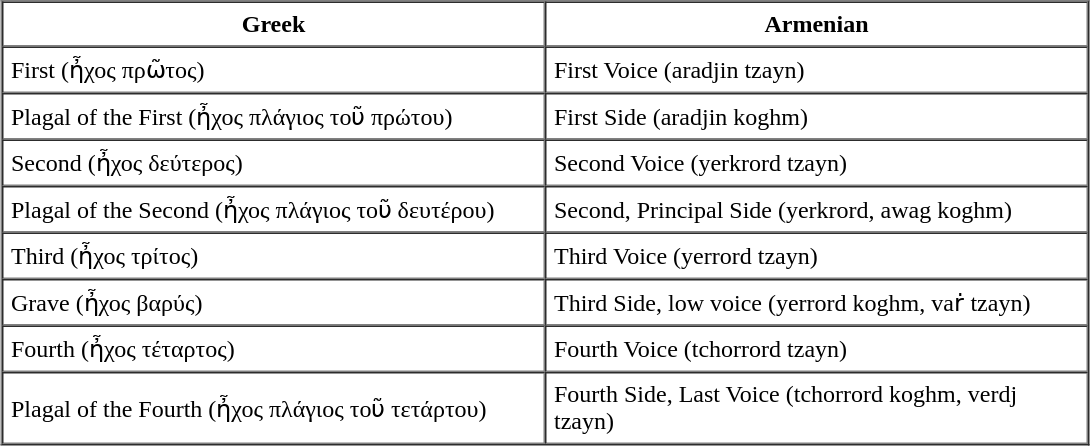<table border="1" cellpadding="5" cellspacing="0" align="center">
<tr>
<th width="350">Greek</th>
<th width="350">Armenian</th>
</tr>
<tr>
<td>First (ἦχος πρῶτος)</td>
<td>First Voice (aradjin tzayn)</td>
</tr>
<tr>
<td>Plagal of the First (ἦχος πλάγιος τοῦ πρώτου)</td>
<td>First Side (aradjin koghm)</td>
</tr>
<tr>
<td>Second (ἦχος δεύτερος)</td>
<td>Second Voice (yerkrord tzayn)</td>
</tr>
<tr>
<td>Plagal of the Second (ἦχος πλάγιος τοῦ δευτέρου)</td>
<td>Second, Principal Side (yerkrord, awag koghm)</td>
</tr>
<tr>
<td>Third (ἦχος τρίτος)</td>
<td>Third Voice (yerrord tzayn)</td>
</tr>
<tr>
<td>Grave (ἦχος βαρύς)</td>
<td>Third Side, low voice (yerrord koghm, vaṙ tzayn)</td>
</tr>
<tr>
<td>Fourth (ἦχος τέταρτος)</td>
<td>Fourth Voice (tchorrord tzayn)</td>
</tr>
<tr>
<td>Plagal of the Fourth (ἦχος πλάγιος τοῦ τετάρτου)</td>
<td>Fourth Side, Last Voice (tchorrord koghm, verdj tzayn)</td>
</tr>
</table>
